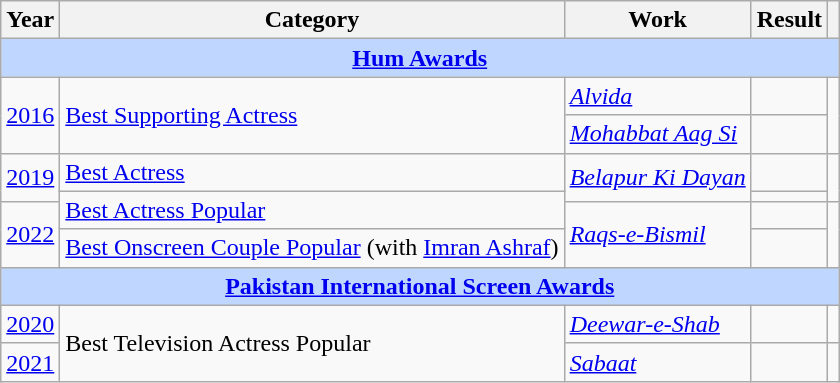<table class="wikitable plainrowheaders">
<tr>
<th>Year</th>
<th>Category</th>
<th>Work</th>
<th>Result</th>
<th scope="col" class="unsortable"></th>
</tr>
<tr>
<th style="background:#bfd7ff;" colspan="5"><a href='#'>Hum Awards</a></th>
</tr>
<tr>
<td rowspan="2"><a href='#'>2016</a></td>
<td rowspan="2"><a href='#'>Best Supporting Actress</a></td>
<td><em><a href='#'>Alvida</a></em></td>
<td></td>
<td rowspan="2"></td>
</tr>
<tr>
<td><em><a href='#'>Mohabbat Aag Si</a></em></td>
<td></td>
</tr>
<tr>
<td rowspan="2"><a href='#'>2019</a></td>
<td><a href='#'>Best Actress</a></td>
<td rowspan="2"><em><a href='#'>Belapur Ki Dayan</a></em></td>
<td></td>
<td rowspan="2"></td>
</tr>
<tr>
<td rowspan="2"><a href='#'>Best Actress Popular</a></td>
<td></td>
</tr>
<tr>
<td rowspan="2"><a href='#'>2022</a></td>
<td rowspan="2"><em><a href='#'>Raqs-e-Bismil</a></em></td>
<td></td>
<td rowspan="2"></td>
</tr>
<tr>
<td><a href='#'>Best Onscreen Couple Popular</a> (with <a href='#'>Imran Ashraf</a>)</td>
<td></td>
</tr>
<tr>
<th style="background:#bfd7ff;" colspan="5"><a href='#'>Pakistan International Screen Awards</a></th>
</tr>
<tr>
<td><a href='#'>2020</a></td>
<td rowspan="2">Best Television Actress Popular</td>
<td><em><a href='#'>Deewar-e-Shab</a></em></td>
<td></td>
<td></td>
</tr>
<tr>
<td><a href='#'>2021</a></td>
<td><em><a href='#'>Sabaat</a></em></td>
<td></td>
<td></td>
</tr>
</table>
